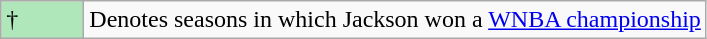<table class="wikitable">
<tr>
<td style="background:#afe6ba; width:3em;">†</td>
<td>Denotes seasons in which Jackson won a <a href='#'>WNBA championship</a></td>
</tr>
</table>
